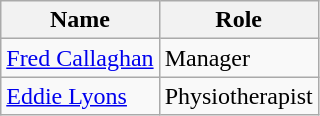<table class="wikitable">
<tr>
<th>Name</th>
<th>Role</th>
</tr>
<tr>
<td> <a href='#'>Fred Callaghan</a></td>
<td>Manager</td>
</tr>
<tr>
<td> <a href='#'>Eddie Lyons</a></td>
<td>Physiotherapist</td>
</tr>
</table>
